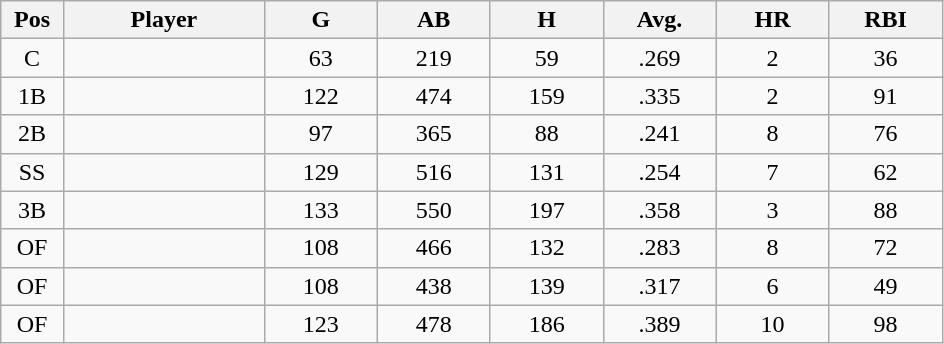<table class="wikitable sortable">
<tr>
<th bgcolor="#DDDDFF" width="5%">Pos</th>
<th bgcolor="#DDDDFF" width="16%">Player</th>
<th bgcolor="#DDDDFF" width="9%">G</th>
<th bgcolor="#DDDDFF" width="9%">AB</th>
<th bgcolor="#DDDDFF" width="9%">H</th>
<th bgcolor="#DDDDFF" width="9%">Avg.</th>
<th bgcolor="#DDDDFF" width="9%">HR</th>
<th bgcolor="#DDDDFF" width="9%">RBI</th>
</tr>
<tr align="center">
<td>C</td>
<td></td>
<td>63</td>
<td>219</td>
<td>59</td>
<td>.269</td>
<td>2</td>
<td>36</td>
</tr>
<tr align="center">
<td>1B</td>
<td></td>
<td>122</td>
<td>474</td>
<td>159</td>
<td>.335</td>
<td>2</td>
<td>91</td>
</tr>
<tr align="center">
<td>2B</td>
<td></td>
<td>97</td>
<td>365</td>
<td>88</td>
<td>.241</td>
<td>8</td>
<td>76</td>
</tr>
<tr align="center">
<td>SS</td>
<td></td>
<td>129</td>
<td>516</td>
<td>131</td>
<td>.254</td>
<td>7</td>
<td>62</td>
</tr>
<tr align="center">
<td>3B</td>
<td></td>
<td>133</td>
<td>550</td>
<td>197</td>
<td>.358</td>
<td>3</td>
<td>88</td>
</tr>
<tr align="center">
<td>OF</td>
<td></td>
<td>108</td>
<td>466</td>
<td>132</td>
<td>.283</td>
<td>8</td>
<td>72</td>
</tr>
<tr align="center">
<td>OF</td>
<td></td>
<td>108</td>
<td>438</td>
<td>139</td>
<td>.317</td>
<td>6</td>
<td>49</td>
</tr>
<tr align="center">
<td>OF</td>
<td></td>
<td>123</td>
<td>478</td>
<td>186</td>
<td>.389</td>
<td>10</td>
<td>98</td>
</tr>
</table>
